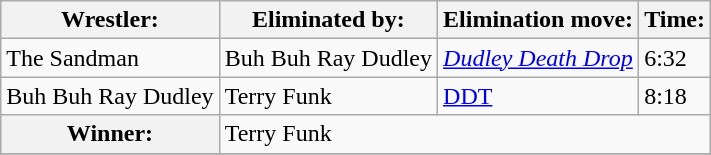<table class="wikitable">
<tr>
<th>Wrestler:</th>
<th>Eliminated by:</th>
<th>Elimination move:</th>
<th>Time:</th>
</tr>
<tr>
<td>The Sandman</td>
<td>Buh Buh Ray Dudley</td>
<td><em><a href='#'>Dudley Death Drop</a></em></td>
<td>6:32</td>
</tr>
<tr>
<td>Buh Buh Ray Dudley</td>
<td>Terry Funk</td>
<td><a href='#'>DDT</a></td>
<td>8:18</td>
</tr>
<tr>
<th>Winner:</th>
<td colspan="3">Terry Funk</td>
</tr>
<tr>
</tr>
</table>
